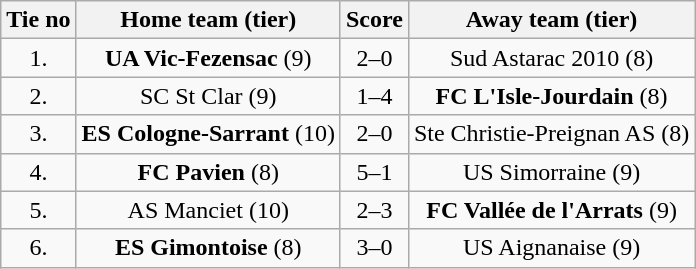<table class="wikitable" style="text-align: center">
<tr>
<th>Tie no</th>
<th>Home team (tier)</th>
<th>Score</th>
<th>Away team (tier)</th>
</tr>
<tr>
<td>1.</td>
<td><strong>UA Vic-Fezensac</strong> (9)</td>
<td>2–0</td>
<td>Sud Astarac 2010 (8)</td>
</tr>
<tr>
<td>2.</td>
<td>SC St Clar (9)</td>
<td>1–4</td>
<td><strong>FC L'Isle-Jourdain</strong> (8)</td>
</tr>
<tr>
<td>3.</td>
<td><strong>ES Cologne-Sarrant</strong> (10)</td>
<td>2–0</td>
<td>Ste Christie-Preignan AS (8)</td>
</tr>
<tr>
<td>4.</td>
<td><strong>FC Pavien</strong> (8)</td>
<td>5–1</td>
<td>US Simorraine (9)</td>
</tr>
<tr>
<td>5.</td>
<td>AS Manciet (10)</td>
<td>2–3</td>
<td><strong>FC Vallée de l'Arrats</strong> (9)</td>
</tr>
<tr>
<td>6.</td>
<td><strong>ES Gimontoise</strong> (8)</td>
<td>3–0</td>
<td>US Aignanaise (9)</td>
</tr>
</table>
